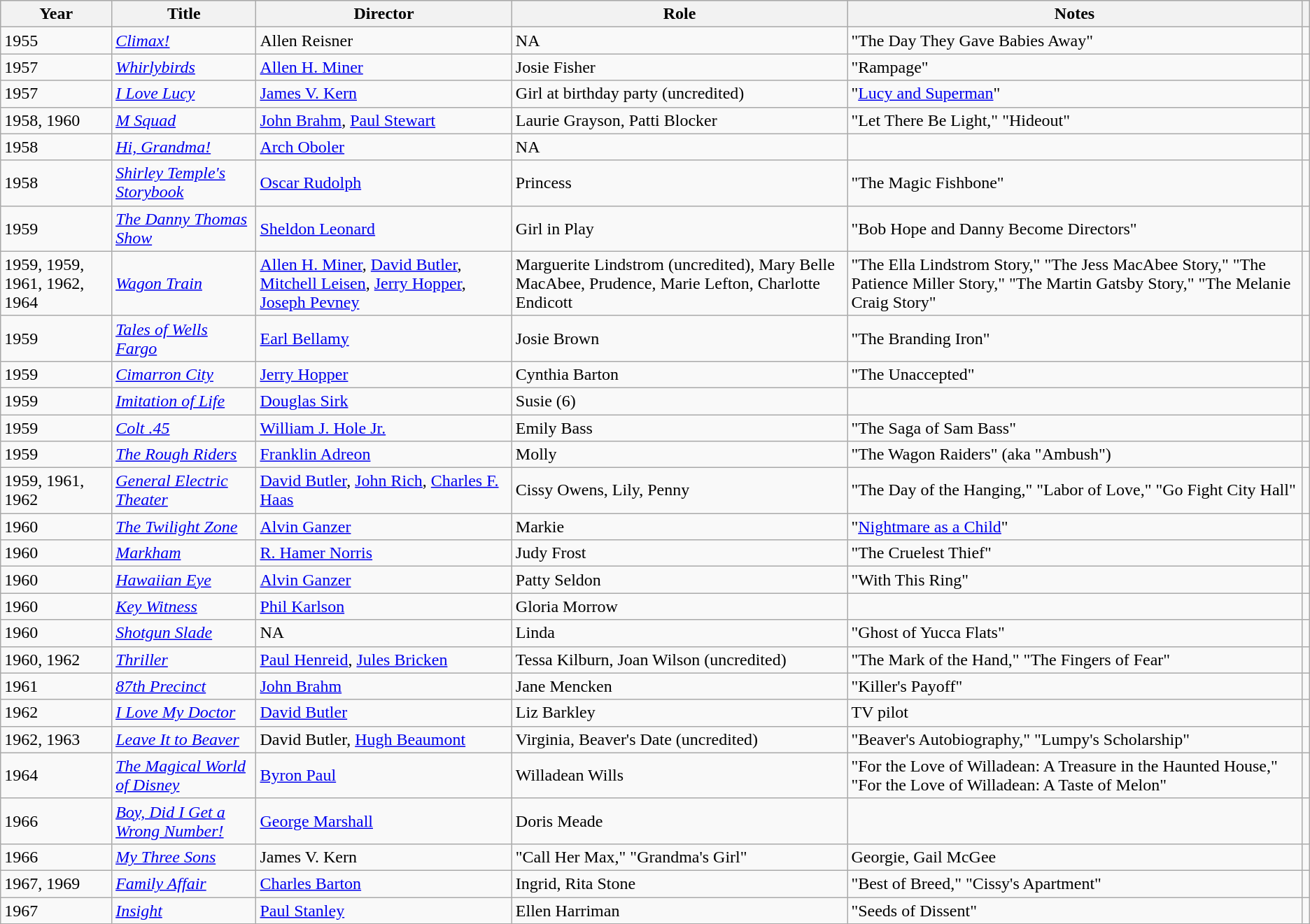<table class="wikitable sortable">
<tr style="background:#ccc; text-align:center;">
<th>Year</th>
<th>Title</th>
<th>Director</th>
<th>Role</th>
<th class="unsortable">Notes</th>
<th></th>
</tr>
<tr>
<td>1955</td>
<td><em><a href='#'>Climax!</a></em></td>
<td>Allen Reisner</td>
<td>NA</td>
<td>"The Day They Gave Babies Away"</td>
<td></td>
</tr>
<tr>
<td>1957</td>
<td><em><a href='#'>Whirlybirds</a></em></td>
<td><a href='#'>Allen H. Miner</a></td>
<td>Josie Fisher</td>
<td>"Rampage"</td>
<td></td>
</tr>
<tr>
<td>1957</td>
<td><em><a href='#'>I Love Lucy</a></em></td>
<td><a href='#'>James V. Kern</a></td>
<td>Girl at birthday party (uncredited)</td>
<td>"<a href='#'>Lucy and Superman</a>"</td>
<td></td>
</tr>
<tr>
<td>1958, 1960</td>
<td><em><a href='#'>M Squad</a></em></td>
<td><a href='#'>John Brahm</a>, <a href='#'>Paul Stewart</a></td>
<td>Laurie Grayson, Patti Blocker</td>
<td>"Let There Be Light," "Hideout"</td>
<td></td>
</tr>
<tr>
<td>1958</td>
<td><em><a href='#'>Hi, Grandma!</a></em></td>
<td><a href='#'>Arch Oboler</a></td>
<td>NA</td>
<td></td>
<td></td>
</tr>
<tr>
<td>1958</td>
<td><em><a href='#'>Shirley Temple's Storybook</a></em></td>
<td><a href='#'>Oscar Rudolph</a></td>
<td>Princess</td>
<td>"The Magic Fishbone"</td>
<td></td>
</tr>
<tr>
<td>1959</td>
<td><em><a href='#'>The Danny Thomas Show</a></em></td>
<td><a href='#'>Sheldon Leonard</a></td>
<td>Girl in Play</td>
<td>"Bob Hope and Danny Become Directors"</td>
<td></td>
</tr>
<tr>
<td>1959, 1959, 1961, 1962, 1964</td>
<td><em><a href='#'>Wagon Train</a></em></td>
<td><a href='#'>Allen H. Miner</a>, <a href='#'>David Butler</a>, <a href='#'>Mitchell Leisen</a>, <a href='#'>Jerry Hopper</a>, <a href='#'>Joseph Pevney</a></td>
<td>Marguerite Lindstrom (uncredited), Mary Belle MacAbee, Prudence, Marie Lefton, Charlotte Endicott</td>
<td>"The Ella Lindstrom Story," "The Jess MacAbee Story," "The Patience Miller Story," "The Martin Gatsby Story," "The Melanie Craig Story"</td>
<td></td>
</tr>
<tr>
<td>1959</td>
<td><em><a href='#'>Tales of Wells Fargo</a></em></td>
<td><a href='#'>Earl Bellamy</a></td>
<td>Josie Brown</td>
<td>"The Branding Iron"</td>
<td></td>
</tr>
<tr>
<td>1959</td>
<td><em><a href='#'>Cimarron City</a></em></td>
<td><a href='#'>Jerry Hopper</a></td>
<td>Cynthia Barton</td>
<td>"The Unaccepted"</td>
<td></td>
</tr>
<tr>
<td>1959</td>
<td><em><a href='#'>Imitation of Life</a></em></td>
<td><a href='#'>Douglas Sirk</a></td>
<td>Susie (6)</td>
<td></td>
<td></td>
</tr>
<tr>
<td>1959</td>
<td><em><a href='#'>Colt .45</a></em></td>
<td><a href='#'>William J. Hole Jr.</a></td>
<td>Emily Bass</td>
<td>"The Saga of Sam Bass"</td>
<td></td>
</tr>
<tr>
<td>1959</td>
<td><em><a href='#'>The Rough Riders</a></em></td>
<td><a href='#'>Franklin Adreon</a></td>
<td>Molly</td>
<td>"The Wagon Raiders" (aka "Ambush")</td>
<td></td>
</tr>
<tr>
<td>1959, 1961, 1962</td>
<td><em><a href='#'>General Electric Theater</a></em></td>
<td><a href='#'>David Butler</a>, <a href='#'>John Rich</a>, <a href='#'>Charles F. Haas</a></td>
<td>Cissy Owens, Lily, Penny</td>
<td>"The Day of the Hanging," "Labor of Love," "Go Fight City Hall"</td>
<td></td>
</tr>
<tr>
<td>1960</td>
<td><em><a href='#'>The Twilight Zone</a></em></td>
<td><a href='#'>Alvin Ganzer</a></td>
<td>Markie</td>
<td>"<a href='#'>Nightmare as a Child</a>"</td>
<td></td>
</tr>
<tr>
<td>1960</td>
<td><em><a href='#'>Markham</a></em></td>
<td><a href='#'>R. Hamer Norris</a></td>
<td>Judy Frost</td>
<td>"The Cruelest Thief"</td>
<td></td>
</tr>
<tr>
<td>1960</td>
<td><em><a href='#'>Hawaiian Eye</a></em></td>
<td><a href='#'>Alvin Ganzer</a></td>
<td>Patty Seldon</td>
<td>"With This Ring"</td>
<td></td>
</tr>
<tr>
<td>1960</td>
<td><em><a href='#'>Key Witness</a></em></td>
<td><a href='#'>Phil Karlson</a></td>
<td>Gloria Morrow</td>
<td></td>
<td></td>
</tr>
<tr>
<td>1960</td>
<td><em><a href='#'>Shotgun Slade</a></em></td>
<td>NA</td>
<td>Linda</td>
<td>"Ghost of Yucca Flats"</td>
<td></td>
</tr>
<tr>
<td>1960, 1962</td>
<td><em><a href='#'>Thriller</a></em></td>
<td><a href='#'>Paul Henreid</a>, <a href='#'>Jules Bricken</a></td>
<td>Tessa Kilburn, Joan Wilson (uncredited)</td>
<td>"The Mark of the Hand," "The Fingers of Fear"</td>
<td></td>
</tr>
<tr>
<td>1961</td>
<td><em><a href='#'>87th Precinct</a></em></td>
<td><a href='#'>John Brahm</a></td>
<td>Jane Mencken</td>
<td>"Killer's Payoff"</td>
<td></td>
</tr>
<tr>
<td>1962</td>
<td><em><a href='#'>I Love My Doctor</a></em></td>
<td><a href='#'>David Butler</a></td>
<td>Liz Barkley</td>
<td>TV pilot</td>
<td></td>
</tr>
<tr>
<td>1962, 1963</td>
<td><em><a href='#'>Leave It to Beaver</a></em></td>
<td>David Butler, <a href='#'>Hugh Beaumont</a></td>
<td>Virginia, Beaver's Date (uncredited)</td>
<td>"Beaver's Autobiography," "Lumpy's Scholarship"</td>
<td></td>
</tr>
<tr>
<td>1964</td>
<td><em><a href='#'>The Magical World of Disney</a></em></td>
<td><a href='#'>Byron Paul</a></td>
<td>Willadean Wills</td>
<td>"For the Love of Willadean: A Treasure in the Haunted House," "For the Love of Willadean: A Taste of Melon"</td>
<td></td>
</tr>
<tr>
<td>1966</td>
<td><em><a href='#'>Boy, Did I Get a Wrong Number!</a></em></td>
<td><a href='#'>George Marshall</a></td>
<td>Doris Meade</td>
<td></td>
<td></td>
</tr>
<tr>
<td>1966</td>
<td><em><a href='#'>My Three Sons</a></em></td>
<td>James V. Kern</td>
<td>"Call Her Max," "Grandma's Girl"</td>
<td>Georgie, Gail McGee</td>
<td></td>
</tr>
<tr>
<td>1967, 1969</td>
<td><em><a href='#'>Family Affair</a></em></td>
<td><a href='#'>Charles Barton</a></td>
<td>Ingrid, Rita Stone</td>
<td>"Best of Breed," "Cissy's Apartment"</td>
<td></td>
</tr>
<tr>
<td>1967</td>
<td><em><a href='#'>Insight</a></em></td>
<td><a href='#'>Paul Stanley</a></td>
<td>Ellen Harriman</td>
<td>"Seeds of Dissent"</td>
<td></td>
</tr>
</table>
